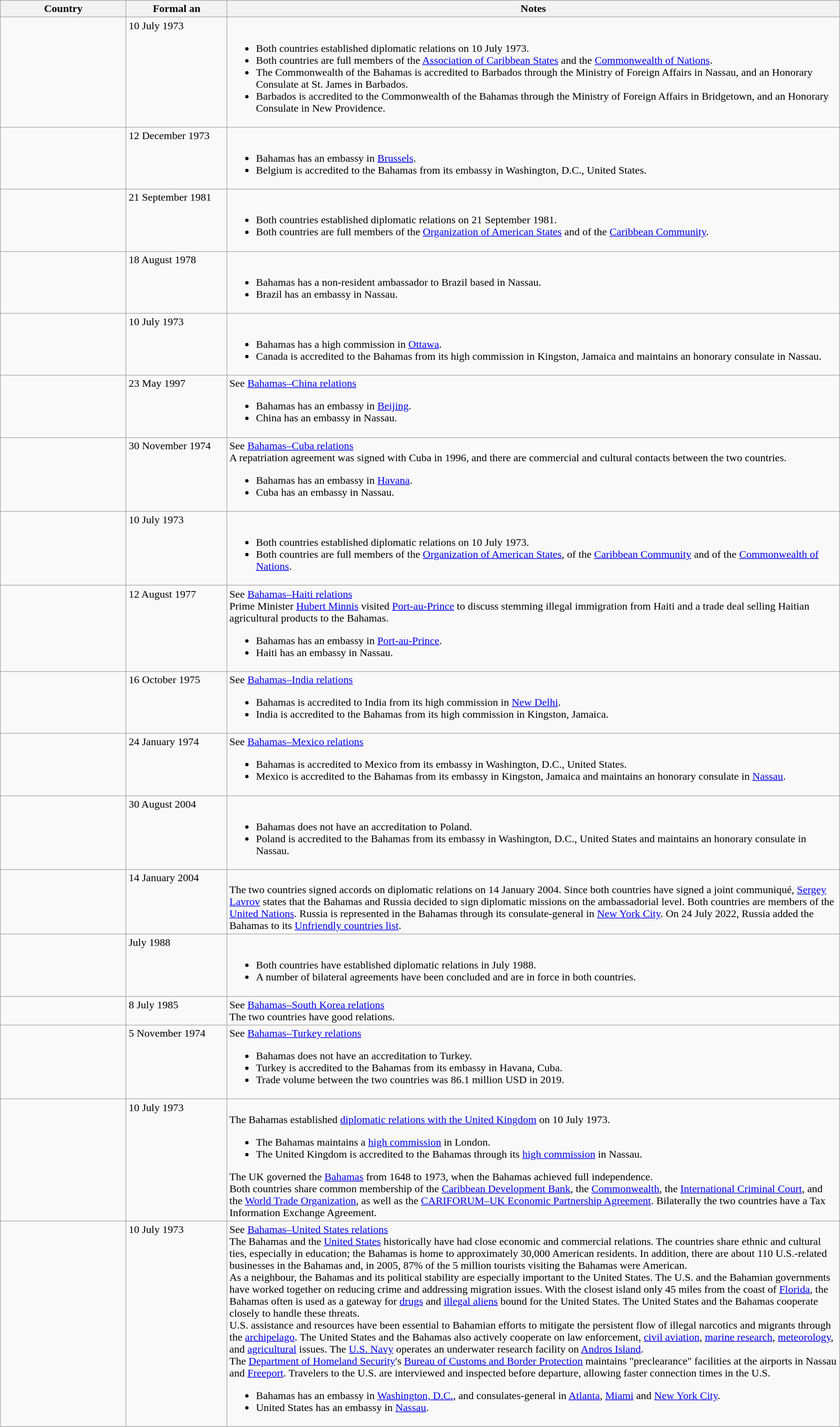<table class="wikitable sortable" style="width:100%; margin:auto;">
<tr>
<th style="width:15%;">Country</th>
<th style="width:12%;">Formal an</th>
<th>Notes</th>
</tr>
<tr valign="top">
<td></td>
<td>10 July 1973</td>
<td><br><ul><li>Both countries established diplomatic relations on 10 July 1973.</li><li>Both countries are full members of the <a href='#'>Association of Caribbean States</a> and the <a href='#'>Commonwealth of Nations</a>.</li><li>The Commonwealth of the Bahamas is accredited to Barbados through the Ministry of Foreign Affairs in Nassau, and an Honorary Consulate at St. James in Barbados.</li><li>Barbados is accredited to the Commonwealth of the Bahamas through the Ministry of Foreign Affairs in Bridgetown, and an Honorary Consulate in New Providence.</li></ul></td>
</tr>
<tr valign="top">
<td></td>
<td>12 December 1973</td>
<td><br><ul><li>Bahamas has an embassy in <a href='#'>Brussels</a>.</li><li>Belgium is accredited to the Bahamas from its embassy in Washington, D.C., United States.</li></ul></td>
</tr>
<tr valign="top">
<td></td>
<td>21 September 1981</td>
<td><br><ul><li>Both countries established diplomatic relations on 21 September 1981.</li><li>Both countries are full members of the <a href='#'>Organization of American States</a> and of the <a href='#'>Caribbean Community</a>.</li></ul></td>
</tr>
<tr valign="top">
<td></td>
<td>18 August 1978</td>
<td><br><ul><li>Bahamas has a non-resident ambassador to Brazil based in Nassau.</li><li>Brazil has an embassy in Nassau.</li></ul></td>
</tr>
<tr valign="top">
<td></td>
<td>10 July 1973</td>
<td><br><ul><li>Bahamas has a high commission in <a href='#'>Ottawa</a>.</li><li>Canada is accredited to the Bahamas from its high commission in Kingston, Jamaica and maintains an honorary consulate in Nassau.</li></ul></td>
</tr>
<tr valign="top">
<td></td>
<td>23 May 1997</td>
<td>See <a href='#'>Bahamas–China relations</a><br><ul><li>Bahamas has an embassy in <a href='#'>Beijing</a>.</li><li>China has an embassy in Nassau.</li></ul></td>
</tr>
<tr valign="top">
<td></td>
<td>30 November 1974</td>
<td>See <a href='#'>Bahamas–Cuba relations</a><br>A repatriation agreement was signed with Cuba in 1996, and there are commercial and cultural contacts between the two countries.<ul><li>Bahamas has an embassy in <a href='#'>Havana</a>.</li><li>Cuba has an embassy in Nassau.</li></ul></td>
</tr>
<tr valign="top">
<td></td>
<td>10 July 1973</td>
<td><br><ul><li>Both countries established diplomatic relations on 10 July 1973.</li><li>Both countries are full members of the <a href='#'>Organization of American States</a>, of the <a href='#'>Caribbean Community</a> and of the <a href='#'>Commonwealth of Nations</a>.</li></ul></td>
</tr>
<tr valign="top">
<td></td>
<td>12 August 1977</td>
<td>See <a href='#'>Bahamas–Haiti relations</a><br>Prime Minister <a href='#'>Hubert Minnis</a> visited <a href='#'>Port-au-Prince</a> to discuss stemming illegal immigration from Haiti and a trade deal selling Haitian agricultural products to the Bahamas.<ul><li>Bahamas has an embassy in <a href='#'>Port-au-Prince</a>.</li><li>Haiti has an embassy in Nassau.</li></ul></td>
</tr>
<tr valign="top">
<td></td>
<td>16 October 1975</td>
<td>See <a href='#'>Bahamas–India relations</a><br><ul><li>Bahamas is accredited to India from its high commission in <a href='#'>New Delhi</a>.</li><li>India is accredited to the Bahamas from its high commission in Kingston, Jamaica.</li></ul></td>
</tr>
<tr valign="top">
<td></td>
<td>24 January 1974</td>
<td>See <a href='#'>Bahamas–Mexico relations</a><br><ul><li>Bahamas is accredited to Mexico from its embassy in Washington, D.C., United States.</li><li>Mexico is accredited to the Bahamas from its embassy in Kingston, Jamaica and maintains an honorary consulate in <a href='#'>Nassau</a>.</li></ul></td>
</tr>
<tr valign="top">
<td></td>
<td>30 August 2004</td>
<td><br><ul><li>Bahamas does not have an accreditation to Poland.</li><li>Poland is accredited to the Bahamas from its embassy in Washington, D.C., United States and maintains an honorary consulate in Nassau.</li></ul></td>
</tr>
<tr valign="top">
<td></td>
<td>14 January 2004</td>
<td><br>The two countries signed accords on diplomatic relations on 14 January 2004. Since both countries have signed a joint communiqué, <a href='#'>Sergey Lavrov</a> states that the Bahamas and Russia decided to sign diplomatic missions on the ambassadorial level. Both countries are members of the <a href='#'>United Nations</a>. Russia is represented in the Bahamas through its consulate-general in <a href='#'>New York City</a>. On 24 July 2022, Russia added the Bahamas to its <a href='#'>Unfriendly countries list</a>.</td>
</tr>
<tr valign="top">
<td></td>
<td>July 1988</td>
<td><br><ul><li>Both countries have established diplomatic relations in July 1988.</li><li>A number of bilateral agreements have been concluded and are in force in both countries.</li></ul></td>
</tr>
<tr valign="top">
<td></td>
<td>8 July 1985</td>
<td>See <a href='#'>Bahamas–South Korea relations</a><br>The two countries have good relations.</td>
</tr>
<tr valign="top">
<td></td>
<td>5 November 1974</td>
<td>See <a href='#'>Bahamas–Turkey relations</a><br><ul><li>Bahamas does not have an accreditation to Turkey.</li><li>Turkey is accredited to the Bahamas from its embassy in Havana, Cuba.</li><li>Trade volume between the two countries was 86.1 million USD in 2019.</li></ul></td>
</tr>
<tr valign="top">
<td></td>
<td>10 July 1973</td>
<td><br>The Bahamas established <a href='#'>diplomatic relations with the United Kingdom</a> on 10 July 1973.<ul><li>The Bahamas maintains a <a href='#'>high commission</a> in London.</li><li>The United Kingdom is accredited to the Bahamas through its <a href='#'>high commission</a> in Nassau.</li></ul>The UK governed the <a href='#'>Bahamas</a> from 1648 to 1973, when the Bahamas achieved full independence.<br>Both countries share common membership of the <a href='#'>Caribbean Development Bank</a>, the <a href='#'>Commonwealth</a>, the <a href='#'>International Criminal Court</a>, and the <a href='#'>World Trade Organization</a>, as well as the <a href='#'>CARIFORUM–UK Economic Partnership Agreement</a>. Bilaterally the two countries have a Tax Information Exchange Agreement.</td>
</tr>
<tr valign="top">
<td></td>
<td>10 July 1973</td>
<td>See <a href='#'>Bahamas–United States relations</a><br>The Bahamas and the <a href='#'>United States</a> historically have had close economic and commercial relations. The countries share ethnic and cultural ties, especially in education; the Bahamas is home to approximately 30,000 American residents. In addition, there are about 110 U.S.-related businesses in the Bahamas and, in 2005, 87% of the 5 million tourists visiting the Bahamas were American.<br>As a neighbour, the Bahamas and its political stability are especially important to the United States. The U.S. and the Bahamian governments have worked together on reducing crime and addressing migration issues. With the closest island only 45 miles from the coast of <a href='#'>Florida</a>, the Bahamas often is used as a gateway for <a href='#'>drugs</a> and <a href='#'>illegal aliens</a> bound for the United States. The United States and the Bahamas cooperate closely to handle these threats.<br>U.S. assistance and resources have been essential to Bahamian efforts to mitigate the persistent flow of illegal narcotics and migrants through the <a href='#'>archipelago</a>. The United States and the Bahamas also actively cooperate on law enforcement, <a href='#'>civil aviation</a>, <a href='#'>marine research</a>, <a href='#'>meteorology</a>, and <a href='#'>agricultural</a> issues. The <a href='#'>U.S. Navy</a> operates an underwater research facility on <a href='#'>Andros Island</a>.<br>The <a href='#'>Department of Homeland Security</a>'s <a href='#'>Bureau of Customs and Border Protection</a> maintains "preclearance" facilities at the airports in Nassau and <a href='#'>Freeport</a>. Travelers to the U.S. are interviewed and inspected before departure, allowing faster connection times in the U.S.<ul><li>Bahamas has an embassy in <a href='#'>Washington, D.C.</a>, and consulates-general in <a href='#'>Atlanta</a>, <a href='#'>Miami</a> and <a href='#'>New York City</a>.</li><li>United States has an embassy in <a href='#'>Nassau</a>.</li></ul></td>
</tr>
</table>
